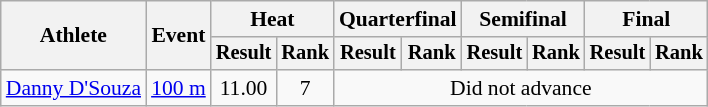<table class=wikitable style="font-size:90%">
<tr>
<th rowspan="2">Athlete</th>
<th rowspan="2">Event</th>
<th colspan="2">Heat</th>
<th colspan="2">Quarterfinal</th>
<th colspan="2">Semifinal</th>
<th colspan="2">Final</th>
</tr>
<tr style="font-size:95%">
<th>Result</th>
<th>Rank</th>
<th>Result</th>
<th>Rank</th>
<th>Result</th>
<th>Rank</th>
<th>Result</th>
<th>Rank</th>
</tr>
<tr align=center>
<td align=left><a href='#'>Danny D'Souza</a></td>
<td align=left><a href='#'>100 m</a></td>
<td>11.00</td>
<td>7</td>
<td colspan=6>Did not advance</td>
</tr>
</table>
